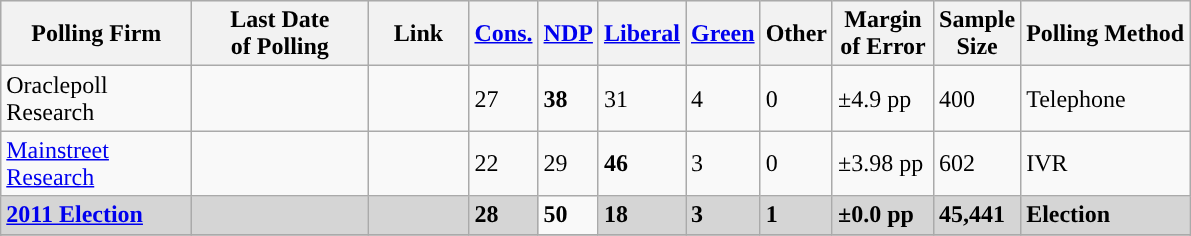<table class="wikitable sortable">
<tr style="background:#e9e9e9;">
<th style="width:120px">Polling Firm</th>
<th style="width:110px">Last Date<br>of Polling</th>
<th style="width:60px" class="unsortable">Link</th>
<th style="background-color:"><strong><a href='#'>Cons.</a></strong></th>
<th style="background-color:"><strong><a href='#'>NDP</a></strong></th>
<th style="background-color:"><strong><a href='#'>Liberal</a></strong></th>
<th style="background-color:"><strong><a href='#'>Green</a></strong></th>
<th style="background-color:"><strong>Other</strong></th>
<th style="width:60px;" class=unsortable>Margin<br>of Error</th>
<th style="width:50px;" class=unsortable>Sample<br>Size</th>
<th class=unsortable>Polling Method</th>
</tr>
<tr>
<td>Oraclepoll Research</td>
<td></td>
<td></td>
<td>27</td>
<td><strong>38</strong></td>
<td>31</td>
<td>4</td>
<td>0</td>
<td>±4.9 pp</td>
<td>400</td>
<td>Telephone</td>
</tr>
<tr>
<td><a href='#'>Mainstreet Research</a></td>
<td></td>
<td></td>
<td>22</td>
<td>29</td>
<td><strong>46</strong></td>
<td>3</td>
<td>0</td>
<td>±3.98 pp</td>
<td>602</td>
<td>IVR</td>
</tr>
<tr>
<td style="background:#D5D5D5"><strong><a href='#'>2011 Election</a></strong></td>
<td style="background:#D5D5D5"><strong></strong></td>
<td style="background:#D5D5D5"></td>
<td style="background:#D5D5D5"><strong>28</strong></td>
<td><strong>50</strong></td>
<td style="background:#D5D5D5"><strong>18</strong></td>
<td style="background:#D5D5D5"><strong>3</strong></td>
<td style="background:#D5D5D5"><strong>1</strong></td>
<td style="background:#D5D5D5"><strong>±0.0 pp</strong></td>
<td style="background:#D5D5D5"><strong>45,441</strong></td>
<td style="background:#D5D5D5"><strong>Election</strong></td>
</tr>
<tr>
</tr>
<tr>
</tr>
</table>
